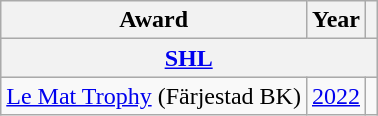<table class="wikitable">
<tr>
<th>Award</th>
<th>Year</th>
<th></th>
</tr>
<tr ALIGN="center" bgcolor="#e0e0e0">
<th colspan="3"><a href='#'>SHL</a></th>
</tr>
<tr>
<td><a href='#'>Le Mat Trophy</a> (Färjestad BK)</td>
<td><a href='#'>2022</a></td>
<td></td>
</tr>
</table>
